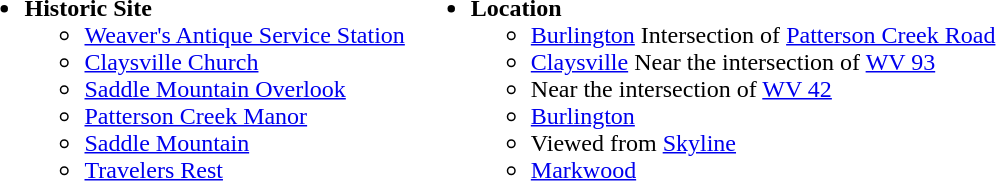<table border="0">
<tr>
<td valign="top"><br><ul><li><strong>Historic Site</strong><ul><li><a href='#'>Weaver's Antique Service Station</a></li><li><a href='#'>Claysville Church</a></li><li><a href='#'>Saddle Mountain Overlook</a></li><li><a href='#'>Patterson Creek Manor</a></li><li><a href='#'>Saddle Mountain</a></li><li><a href='#'>Travelers Rest</a></li></ul></li></ul></td>
<td valign="top"><br><ul><li><strong>Location</strong><ul><li><a href='#'>Burlington</a> Intersection of <a href='#'>Patterson Creek Road</a></li><li><a href='#'>Claysville</a> Near the intersection of <a href='#'>WV 93</a></li><li>Near the intersection of <a href='#'>WV 42</a></li><li><a href='#'>Burlington</a></li><li>Viewed from <a href='#'>Skyline</a></li><li><a href='#'>Markwood</a></li></ul></li></ul></td>
</tr>
</table>
